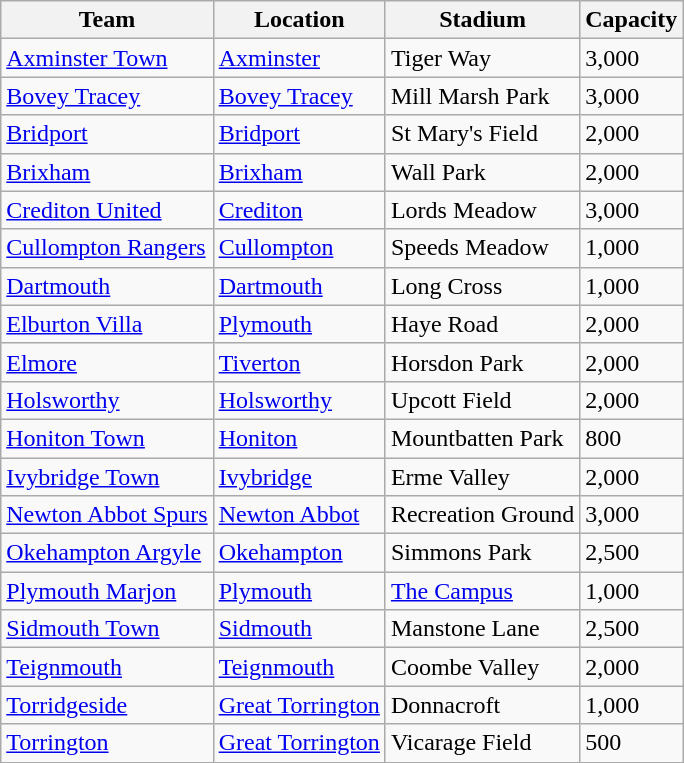<table class="wikitable sortable">
<tr>
<th>Team</th>
<th>Location</th>
<th>Stadium</th>
<th>Capacity</th>
</tr>
<tr>
<td><a href='#'>Axminster Town</a></td>
<td><a href='#'>Axminster</a></td>
<td>Tiger Way</td>
<td>3,000</td>
</tr>
<tr>
<td><a href='#'>Bovey Tracey</a></td>
<td><a href='#'>Bovey Tracey</a></td>
<td>Mill Marsh Park</td>
<td>3,000</td>
</tr>
<tr>
<td><a href='#'>Bridport</a></td>
<td><a href='#'>Bridport</a></td>
<td>St Mary's Field</td>
<td>2,000</td>
</tr>
<tr>
<td><a href='#'>Brixham</a></td>
<td><a href='#'>Brixham</a></td>
<td>Wall Park</td>
<td>2,000</td>
</tr>
<tr>
<td><a href='#'>Crediton United</a></td>
<td><a href='#'>Crediton</a></td>
<td>Lords Meadow</td>
<td>3,000</td>
</tr>
<tr>
<td><a href='#'>Cullompton Rangers</a></td>
<td><a href='#'>Cullompton</a></td>
<td>Speeds Meadow</td>
<td>1,000</td>
</tr>
<tr>
<td><a href='#'>Dartmouth</a></td>
<td><a href='#'>Dartmouth</a></td>
<td>Long Cross</td>
<td>1,000</td>
</tr>
<tr>
<td><a href='#'>Elburton Villa</a></td>
<td><a href='#'>Plymouth</a></td>
<td>Haye Road</td>
<td>2,000</td>
</tr>
<tr>
<td><a href='#'>Elmore</a></td>
<td><a href='#'>Tiverton</a></td>
<td>Horsdon Park</td>
<td>2,000</td>
</tr>
<tr>
<td><a href='#'>Holsworthy</a></td>
<td><a href='#'>Holsworthy</a></td>
<td>Upcott Field</td>
<td>2,000</td>
</tr>
<tr>
<td><a href='#'>Honiton Town</a></td>
<td><a href='#'>Honiton</a></td>
<td>Mountbatten Park</td>
<td>800</td>
</tr>
<tr>
<td><a href='#'>Ivybridge Town</a></td>
<td><a href='#'>Ivybridge</a></td>
<td>Erme Valley</td>
<td>2,000</td>
</tr>
<tr>
<td><a href='#'>Newton Abbot Spurs</a></td>
<td><a href='#'>Newton Abbot</a></td>
<td>Recreation Ground</td>
<td>3,000</td>
</tr>
<tr>
<td><a href='#'>Okehampton Argyle</a></td>
<td><a href='#'>Okehampton</a></td>
<td>Simmons Park</td>
<td>2,500</td>
</tr>
<tr>
<td><a href='#'>Plymouth Marjon</a></td>
<td><a href='#'>Plymouth</a></td>
<td><a href='#'>The Campus</a></td>
<td>1,000</td>
</tr>
<tr>
<td><a href='#'>Sidmouth Town</a></td>
<td><a href='#'>Sidmouth</a></td>
<td>Manstone Lane</td>
<td>2,500</td>
</tr>
<tr>
<td><a href='#'>Teignmouth</a></td>
<td><a href='#'>Teignmouth</a></td>
<td>Coombe Valley</td>
<td>2,000</td>
</tr>
<tr>
<td><a href='#'>Torridgeside</a></td>
<td><a href='#'>Great Torrington</a></td>
<td>Donnacroft</td>
<td>1,000</td>
</tr>
<tr>
<td><a href='#'>Torrington</a></td>
<td><a href='#'>Great Torrington</a></td>
<td>Vicarage Field</td>
<td>500</td>
</tr>
<tr>
</tr>
</table>
